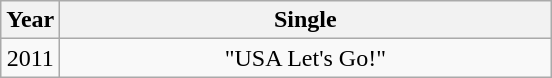<table class="wikitable plainrowheaders" style="text-align:center;">
<tr>
<th scope="col">Year</th>
<th scope="col" style="width:20em;">Single</th>
</tr>
<tr>
<td>2011</td>
<td>"USA Let's Go!"</td>
</tr>
</table>
